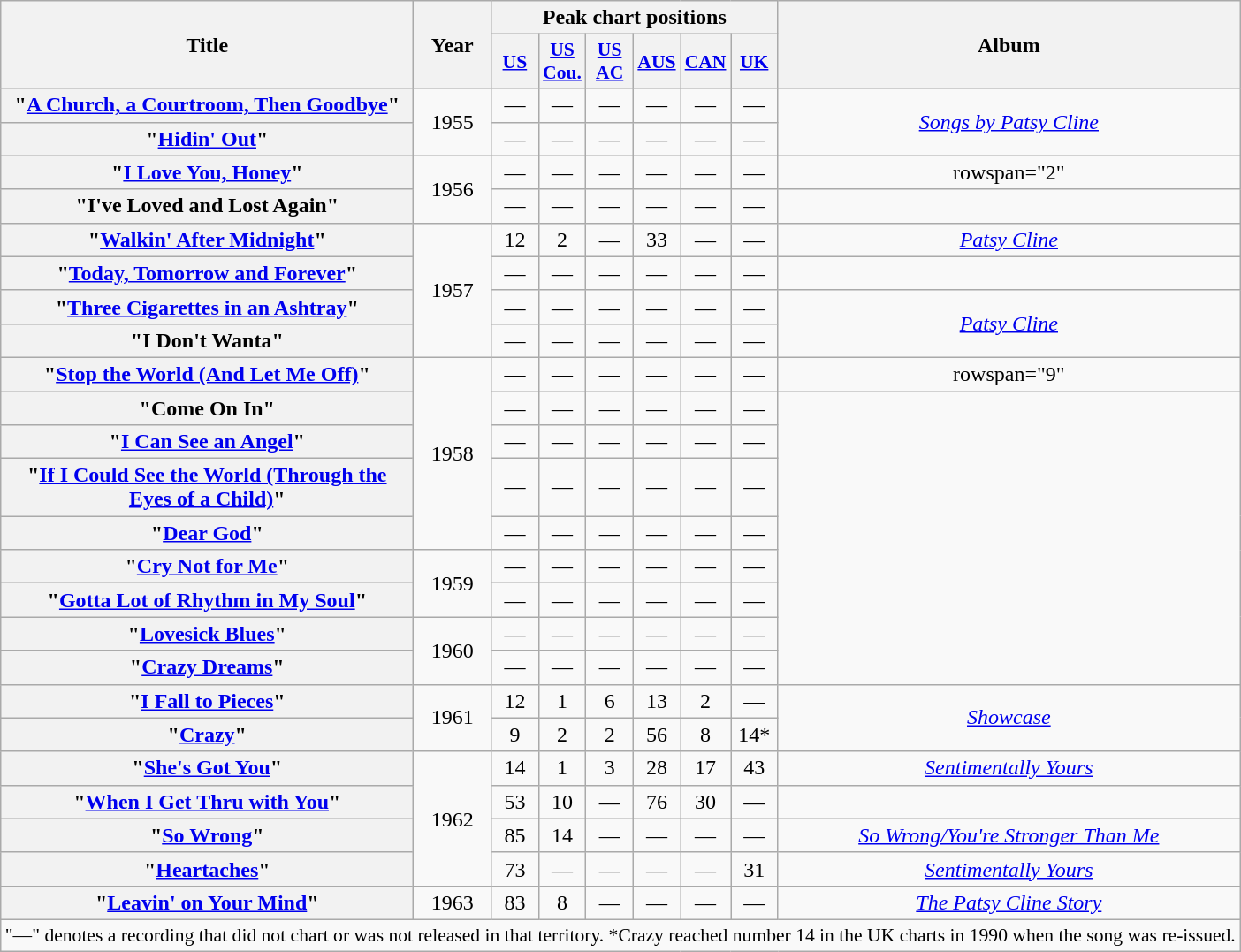<table class="wikitable plainrowheaders" style="text-align:center;" border="1">
<tr>
<th scope="col" rowspan="2" style="width:19em;">Title</th>
<th scope="col" rowspan="2">Year</th>
<th scope="col" colspan="6">Peak chart positions</th>
<th scope="col" rowspan="2">Album</th>
</tr>
<tr>
<th scope="col" style="width:2em;font-size:90%;"><a href='#'>US</a><br></th>
<th scope="col" style="width:2em;font-size:90%;"><a href='#'>US<br>Cou.</a><br></th>
<th scope="col" style="width:2em;font-size:90%;"><a href='#'>US<br>AC</a><br></th>
<th scope="col" style="width:2em;font-size:90%;"><a href='#'>AUS</a><br></th>
<th scope="col" style="width:2em;font-size:90%;"><a href='#'>CAN</a><br></th>
<th scope="col" style="width:2em;font-size:90%;"><a href='#'>UK</a><br></th>
</tr>
<tr>
<th scope="row">"<a href='#'>A Church, a Courtroom, Then Goodbye</a>"</th>
<td rowspan="2">1955</td>
<td>—</td>
<td>—</td>
<td>—</td>
<td>—</td>
<td>—</td>
<td>—</td>
<td rowspan="2"><em><a href='#'>Songs by Patsy Cline</a></em></td>
</tr>
<tr>
<th scope="row">"<a href='#'>Hidin' Out</a>"</th>
<td>—</td>
<td>—</td>
<td>—</td>
<td>—</td>
<td>—</td>
<td>—</td>
</tr>
<tr>
<th scope="row">"<a href='#'>I Love You, Honey</a>"</th>
<td rowspan="2">1956</td>
<td>—</td>
<td>—</td>
<td>—</td>
<td>—</td>
<td>—</td>
<td>—</td>
<td>rowspan="2" </td>
</tr>
<tr>
<th scope="row">"I've Loved and Lost Again"</th>
<td>—</td>
<td>—</td>
<td>—</td>
<td>—</td>
<td>—</td>
<td>—</td>
</tr>
<tr>
<th scope="row">"<a href='#'>Walkin' After Midnight</a>"</th>
<td rowspan="4">1957</td>
<td>12</td>
<td>2</td>
<td>—</td>
<td>33</td>
<td>—</td>
<td>—</td>
<td><em><a href='#'>Patsy Cline</a></em></td>
</tr>
<tr>
<th scope="row">"<a href='#'>Today, Tomorrow and Forever</a>"</th>
<td>—</td>
<td>—</td>
<td>—</td>
<td>—</td>
<td>—</td>
<td>—</td>
<td></td>
</tr>
<tr>
<th scope="row">"<a href='#'>Three Cigarettes in an Ashtray</a>"</th>
<td>—</td>
<td>—</td>
<td>—</td>
<td>—</td>
<td>—</td>
<td>—</td>
<td rowspan="2"><em><a href='#'>Patsy Cline</a></em></td>
</tr>
<tr>
<th scope="row">"I Don't Wanta"</th>
<td>—</td>
<td>—</td>
<td>—</td>
<td>—</td>
<td>—</td>
<td>—</td>
</tr>
<tr>
<th scope="row">"<a href='#'>Stop the World (And Let Me Off)</a>"</th>
<td rowspan="5">1958</td>
<td>—</td>
<td>—</td>
<td>—</td>
<td>—</td>
<td>—</td>
<td>—</td>
<td>rowspan="9" </td>
</tr>
<tr>
<th scope="row">"Come On In"</th>
<td>—</td>
<td>—</td>
<td>—</td>
<td>—</td>
<td>—</td>
<td>—</td>
</tr>
<tr>
<th scope="row">"<a href='#'>I Can See an Angel</a>"</th>
<td>—</td>
<td>—</td>
<td>—</td>
<td>—</td>
<td>—</td>
<td>—</td>
</tr>
<tr>
<th scope="row">"<a href='#'>If I Could See the World (Through the<br>Eyes of a Child)</a>"</th>
<td>—</td>
<td>—</td>
<td>—</td>
<td>—</td>
<td>—</td>
<td>—</td>
</tr>
<tr>
<th scope="row">"<a href='#'>Dear God</a>"</th>
<td>—</td>
<td>—</td>
<td>—</td>
<td>—</td>
<td>—</td>
<td>—</td>
</tr>
<tr>
<th scope="row">"<a href='#'>Cry Not for Me</a>"</th>
<td rowspan="2">1959</td>
<td>—</td>
<td>—</td>
<td>—</td>
<td>—</td>
<td>—</td>
<td>—</td>
</tr>
<tr>
<th scope="row">"<a href='#'>Gotta Lot of Rhythm in My Soul</a>"</th>
<td>—</td>
<td>—</td>
<td>—</td>
<td>—</td>
<td>—</td>
<td>—</td>
</tr>
<tr>
<th scope="row">"<a href='#'>Lovesick Blues</a>"</th>
<td rowspan="2">1960</td>
<td>—</td>
<td>—</td>
<td>—</td>
<td>—</td>
<td>—</td>
<td>—</td>
</tr>
<tr>
<th scope="row">"<a href='#'>Crazy Dreams</a>"</th>
<td>—</td>
<td>—</td>
<td>—</td>
<td>—</td>
<td>—</td>
<td>—</td>
</tr>
<tr>
<th scope="row">"<a href='#'>I Fall to Pieces</a>"</th>
<td rowspan="2">1961</td>
<td>12</td>
<td>1</td>
<td>6</td>
<td>13</td>
<td>2</td>
<td>—</td>
<td rowspan="2"><em><a href='#'>Showcase</a></em></td>
</tr>
<tr>
<th scope="row">"<a href='#'>Crazy</a>"</th>
<td>9</td>
<td>2</td>
<td>2</td>
<td>56</td>
<td>8</td>
<td>14*</td>
</tr>
<tr>
<th scope="row">"<a href='#'>She's Got You</a>"</th>
<td rowspan="4">1962</td>
<td>14</td>
<td>1</td>
<td>3</td>
<td>28</td>
<td>17</td>
<td>43</td>
<td><em><a href='#'>Sentimentally Yours</a></em></td>
</tr>
<tr>
<th scope="row">"<a href='#'>When I Get Thru with You</a>"</th>
<td>53</td>
<td>10</td>
<td>—</td>
<td>76</td>
<td>30</td>
<td>—</td>
<td></td>
</tr>
<tr>
<th scope="row">"<a href='#'>So Wrong</a>"</th>
<td>85</td>
<td>14</td>
<td>—</td>
<td>—</td>
<td>—</td>
<td>—</td>
<td><em><a href='#'>So Wrong/You're Stronger Than Me</a></em></td>
</tr>
<tr>
<th scope="row">"<a href='#'>Heartaches</a>"</th>
<td>73</td>
<td>—</td>
<td>—</td>
<td>—</td>
<td>—</td>
<td>31</td>
<td><em><a href='#'>Sentimentally Yours</a></em></td>
</tr>
<tr>
<th scope="row">"<a href='#'>Leavin' on Your Mind</a>"</th>
<td>1963</td>
<td>83</td>
<td>8</td>
<td>—</td>
<td>—</td>
<td>—</td>
<td>—</td>
<td><em><a href='#'>The Patsy Cline Story</a></em></td>
</tr>
<tr>
<td colspan="9" style="font-size:90%">"—" denotes a recording that did not chart or was not released in that territory. *Crazy reached number 14 in the UK charts in 1990 when the song was re-issued.</td>
</tr>
</table>
